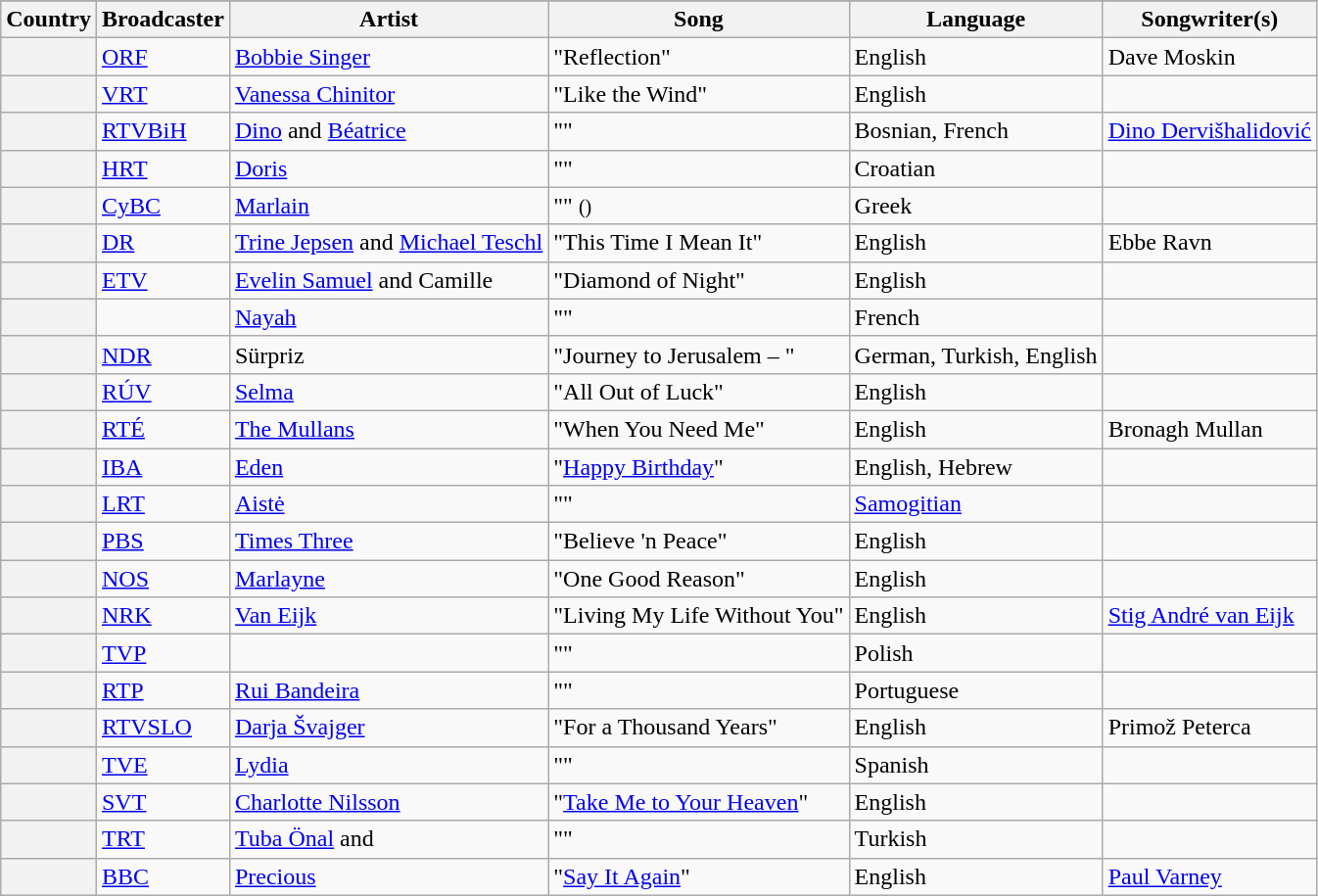<table class="wikitable plainrowheaders sticky-header">
<tr>
</tr>
<tr>
<th scope="col">Country</th>
<th scope="col">Broadcaster</th>
<th scope="col">Artist</th>
<th scope="col">Song</th>
<th scope="col">Language</th>
<th scope="col">Songwriter(s)</th>
</tr>
<tr>
<th scope="row"></th>
<td><a href='#'>ORF</a></td>
<td><a href='#'>Bobbie Singer</a></td>
<td>"Reflection"</td>
<td>English</td>
<td>Dave Moskin</td>
</tr>
<tr>
<th scope="row"></th>
<td><a href='#'>VRT</a></td>
<td><a href='#'>Vanessa Chinitor</a></td>
<td>"Like the Wind"</td>
<td>English</td>
<td></td>
</tr>
<tr>
<th scope="row"></th>
<td><a href='#'>RTVBiH</a></td>
<td><a href='#'>Dino</a> and <a href='#'>Béatrice</a></td>
<td>""</td>
<td>Bosnian, French</td>
<td><a href='#'>Dino Dervišhalidović</a></td>
</tr>
<tr>
<th scope="row"></th>
<td><a href='#'>HRT</a></td>
<td><a href='#'>Doris</a></td>
<td>""</td>
<td>Croatian</td>
<td></td>
</tr>
<tr>
<th scope="row"></th>
<td><a href='#'>CyBC</a></td>
<td><a href='#'>Marlain</a></td>
<td>"" <small>()</small></td>
<td>Greek</td>
<td></td>
</tr>
<tr>
<th scope="row"></th>
<td><a href='#'>DR</a></td>
<td><a href='#'>Trine Jepsen</a> and <a href='#'>Michael Teschl</a></td>
<td>"This Time I Mean It"</td>
<td>English</td>
<td>Ebbe Ravn</td>
</tr>
<tr>
<th scope="row"></th>
<td><a href='#'>ETV</a></td>
<td><a href='#'>Evelin Samuel</a> and Camille</td>
<td>"Diamond of Night"</td>
<td>English</td>
<td></td>
</tr>
<tr>
<th scope="row"></th>
<td></td>
<td><a href='#'>Nayah</a></td>
<td>""</td>
<td>French</td>
<td></td>
</tr>
<tr>
<th scope="row"></th>
<td><a href='#'>NDR</a></td>
<td>Sürpriz</td>
<td>"Journey to Jerusalem – "</td>
<td>German, Turkish, English</td>
<td></td>
</tr>
<tr>
<th scope="row"></th>
<td><a href='#'>RÚV</a></td>
<td><a href='#'>Selma</a></td>
<td>"All Out of Luck"</td>
<td>English</td>
<td></td>
</tr>
<tr>
<th scope="row"></th>
<td><a href='#'>RTÉ</a></td>
<td><a href='#'>The Mullans</a></td>
<td>"When You Need Me"</td>
<td>English</td>
<td>Bronagh Mullan</td>
</tr>
<tr>
<th scope="row"></th>
<td><a href='#'>IBA</a></td>
<td><a href='#'>Eden</a></td>
<td>"<a href='#'>Happy Birthday</a>"</td>
<td>English, Hebrew</td>
<td></td>
</tr>
<tr>
<th scope="row"></th>
<td><a href='#'>LRT</a></td>
<td><a href='#'>Aistė</a></td>
<td>""</td>
<td><a href='#'>Samogitian</a></td>
<td></td>
</tr>
<tr>
<th scope="row"></th>
<td><a href='#'>PBS</a></td>
<td><a href='#'>Times Three</a></td>
<td>"Believe 'n Peace"</td>
<td>English</td>
<td></td>
</tr>
<tr>
<th scope="row"></th>
<td><a href='#'>NOS</a></td>
<td><a href='#'>Marlayne</a></td>
<td>"One Good Reason"</td>
<td>English</td>
<td></td>
</tr>
<tr>
<th scope="row"></th>
<td><a href='#'>NRK</a></td>
<td><a href='#'>Van Eijk</a></td>
<td>"Living My Life Without You"</td>
<td>English</td>
<td><a href='#'>Stig André van Eijk</a></td>
</tr>
<tr>
<th scope="row"></th>
<td><a href='#'>TVP</a></td>
<td></td>
<td>""</td>
<td>Polish</td>
<td></td>
</tr>
<tr>
<th scope="row"></th>
<td><a href='#'>RTP</a></td>
<td><a href='#'>Rui Bandeira</a></td>
<td>""</td>
<td>Portuguese</td>
<td></td>
</tr>
<tr>
<th scope="row"></th>
<td><a href='#'>RTVSLO</a></td>
<td><a href='#'>Darja Švajger</a></td>
<td>"For a Thousand Years"</td>
<td>English</td>
<td>Primož Peterca</td>
</tr>
<tr>
<th scope="row"></th>
<td><a href='#'>TVE</a></td>
<td><a href='#'>Lydia</a></td>
<td>""</td>
<td>Spanish</td>
<td></td>
</tr>
<tr>
<th scope="row"></th>
<td><a href='#'>SVT</a></td>
<td><a href='#'>Charlotte Nilsson</a></td>
<td>"<a href='#'>Take Me to Your Heaven</a>"</td>
<td>English</td>
<td></td>
</tr>
<tr>
<th scope="row"></th>
<td><a href='#'>TRT</a></td>
<td><a href='#'>Tuba Önal</a> and </td>
<td>""</td>
<td>Turkish</td>
<td></td>
</tr>
<tr>
<th scope="row"></th>
<td><a href='#'>BBC</a></td>
<td><a href='#'>Precious</a></td>
<td>"<a href='#'>Say It Again</a>"</td>
<td>English</td>
<td><a href='#'>Paul Varney</a></td>
</tr>
</table>
